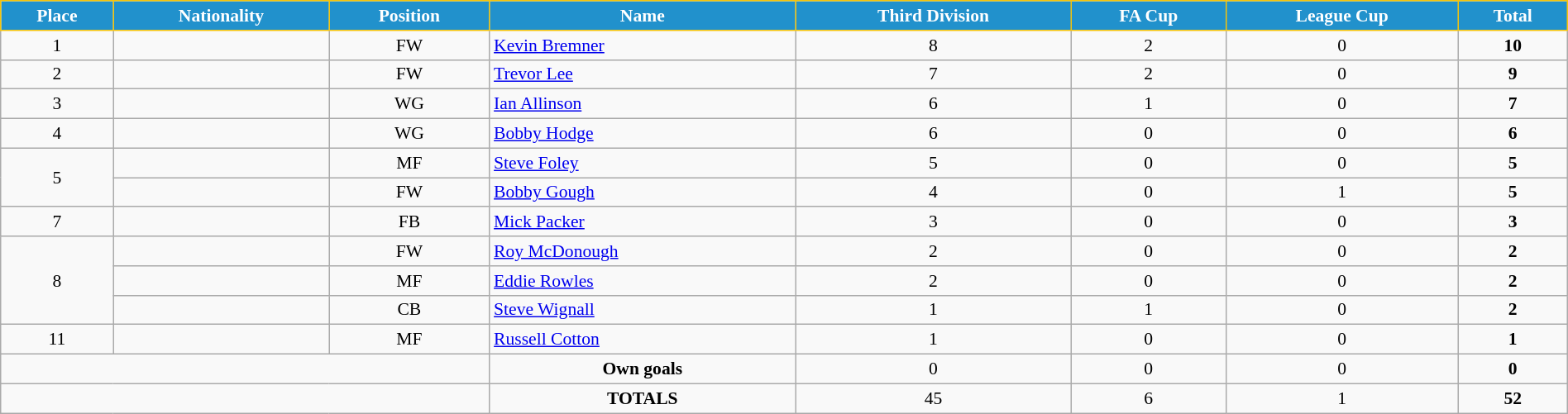<table class="wikitable" style="text-align:center; font-size:90%; width:100%;">
<tr>
<th style="background:#2191CC; color:white; border:1px solid #F7C408; text-align:center;">Place</th>
<th style="background:#2191CC; color:white; border:1px solid #F7C408; text-align:center;">Nationality</th>
<th style="background:#2191CC; color:white; border:1px solid #F7C408; text-align:center;">Position</th>
<th style="background:#2191CC; color:white; border:1px solid #F7C408; text-align:center;">Name</th>
<th style="background:#2191CC; color:white; border:1px solid #F7C408; text-align:center;">Third Division</th>
<th style="background:#2191CC; color:white; border:1px solid #F7C408; text-align:center;">FA Cup</th>
<th style="background:#2191CC; color:white; border:1px solid #F7C408; text-align:center;">League Cup</th>
<th style="background:#2191CC; color:white; border:1px solid #F7C408; text-align:center;">Total</th>
</tr>
<tr>
<td>1</td>
<td></td>
<td>FW</td>
<td align="left"><a href='#'>Kevin Bremner</a></td>
<td>8</td>
<td>2</td>
<td>0</td>
<td><strong>10</strong></td>
</tr>
<tr>
<td>2</td>
<td></td>
<td>FW</td>
<td align="left"><a href='#'>Trevor Lee</a></td>
<td>7</td>
<td>2</td>
<td>0</td>
<td><strong>9</strong></td>
</tr>
<tr>
<td>3</td>
<td></td>
<td>WG</td>
<td align="left"><a href='#'>Ian Allinson</a></td>
<td>6</td>
<td>1</td>
<td>0</td>
<td><strong>7</strong></td>
</tr>
<tr>
<td>4</td>
<td></td>
<td>WG</td>
<td align="left"><a href='#'>Bobby Hodge</a></td>
<td>6</td>
<td>0</td>
<td>0</td>
<td><strong>6</strong></td>
</tr>
<tr>
<td rowspan=2>5</td>
<td></td>
<td>MF</td>
<td align="left"><a href='#'>Steve Foley</a></td>
<td>5</td>
<td>0</td>
<td>0</td>
<td><strong>5</strong></td>
</tr>
<tr>
<td></td>
<td>FW</td>
<td align="left"><a href='#'>Bobby Gough</a></td>
<td>4</td>
<td>0</td>
<td>1</td>
<td><strong>5</strong></td>
</tr>
<tr>
<td>7</td>
<td></td>
<td>FB</td>
<td align="left"><a href='#'>Mick Packer</a></td>
<td>3</td>
<td>0</td>
<td>0</td>
<td><strong>3</strong></td>
</tr>
<tr>
<td rowspan=3>8</td>
<td></td>
<td>FW</td>
<td align="left"><a href='#'>Roy McDonough</a></td>
<td>2</td>
<td>0</td>
<td>0</td>
<td><strong>2</strong></td>
</tr>
<tr>
<td></td>
<td>MF</td>
<td align="left"><a href='#'>Eddie Rowles</a></td>
<td>2</td>
<td>0</td>
<td>0</td>
<td><strong>2</strong></td>
</tr>
<tr>
<td></td>
<td>CB</td>
<td align="left"><a href='#'>Steve Wignall</a></td>
<td>1</td>
<td>1</td>
<td>0</td>
<td><strong>2</strong></td>
</tr>
<tr>
<td>11</td>
<td></td>
<td>MF</td>
<td align="left"><a href='#'>Russell Cotton</a></td>
<td>1</td>
<td>0</td>
<td>0</td>
<td><strong>1</strong></td>
</tr>
<tr>
<td colspan="3"></td>
<td><strong>Own goals</strong></td>
<td>0</td>
<td>0</td>
<td>0</td>
<td><strong>0</strong></td>
</tr>
<tr>
<td colspan="3"></td>
<td><strong>TOTALS</strong></td>
<td>45</td>
<td>6</td>
<td>1</td>
<td><strong>52</strong></td>
</tr>
</table>
